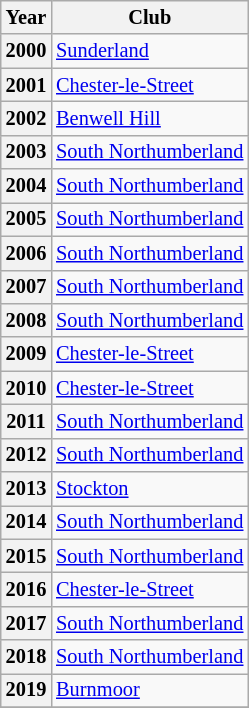<table class="wikitable" style="font-size:85%">
<tr>
<th>Year</th>
<th>Club</th>
</tr>
<tr>
<th scope="row">2000</th>
<td><a href='#'>Sunderland</a></td>
</tr>
<tr>
<th scope="row">2001</th>
<td><a href='#'>Chester-le-Street</a></td>
</tr>
<tr>
<th scope="row">2002</th>
<td><a href='#'>Benwell Hill</a></td>
</tr>
<tr>
<th scope="row">2003</th>
<td><a href='#'>South Northumberland</a></td>
</tr>
<tr>
<th scope="row">2004</th>
<td><a href='#'>South Northumberland</a></td>
</tr>
<tr>
<th scope="row">2005</th>
<td><a href='#'>South Northumberland</a></td>
</tr>
<tr>
<th scope="row">2006</th>
<td><a href='#'>South Northumberland</a></td>
</tr>
<tr>
<th scope="row">2007</th>
<td><a href='#'>South Northumberland</a></td>
</tr>
<tr>
<th scope="row">2008</th>
<td><a href='#'>South Northumberland</a></td>
</tr>
<tr>
<th scope="row">2009</th>
<td><a href='#'>Chester-le-Street</a></td>
</tr>
<tr>
<th scope="row">2010</th>
<td><a href='#'>Chester-le-Street</a></td>
</tr>
<tr>
<th scope="row">2011</th>
<td><a href='#'>South Northumberland</a></td>
</tr>
<tr>
<th scope="row">2012</th>
<td><a href='#'>South Northumberland</a></td>
</tr>
<tr>
<th scope="row">2013</th>
<td><a href='#'>Stockton</a></td>
</tr>
<tr>
<th scope="row">2014</th>
<td><a href='#'>South Northumberland</a></td>
</tr>
<tr>
<th scope="row">2015</th>
<td><a href='#'>South Northumberland</a></td>
</tr>
<tr>
<th scope="row">2016</th>
<td><a href='#'>Chester-le-Street</a></td>
</tr>
<tr>
<th scope="row">2017</th>
<td><a href='#'>South Northumberland</a></td>
</tr>
<tr>
<th scope="row">2018</th>
<td><a href='#'>South Northumberland</a></td>
</tr>
<tr>
<th scope="row">2019</th>
<td><a href='#'>Burnmoor</a></td>
</tr>
<tr>
</tr>
</table>
